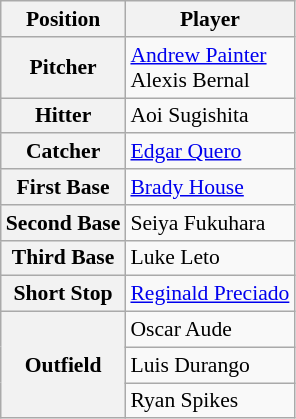<table class="wikitable" style="font-size:90%;">
<tr>
<th>Position</th>
<th>Player</th>
</tr>
<tr>
<th>Pitcher</th>
<td> <a href='#'>Andrew Painter</a><br> Alexis Bernal</td>
</tr>
<tr>
<th>Hitter</th>
<td> Aoi Sugishita</td>
</tr>
<tr>
<th>Catcher</th>
<td> <a href='#'>Edgar Quero</a></td>
</tr>
<tr>
<th>First Base</th>
<td> <a href='#'>Brady House</a></td>
</tr>
<tr>
<th>Second Base</th>
<td> Seiya Fukuhara</td>
</tr>
<tr>
<th>Third Base</th>
<td> Luke Leto</td>
</tr>
<tr>
<th>Short Stop</th>
<td> <a href='#'>Reginald Preciado</a></td>
</tr>
<tr>
<th rowspan=3>Outfield</th>
<td> Oscar Aude</td>
</tr>
<tr>
<td> Luis Durango</td>
</tr>
<tr>
<td> Ryan Spikes</td>
</tr>
</table>
